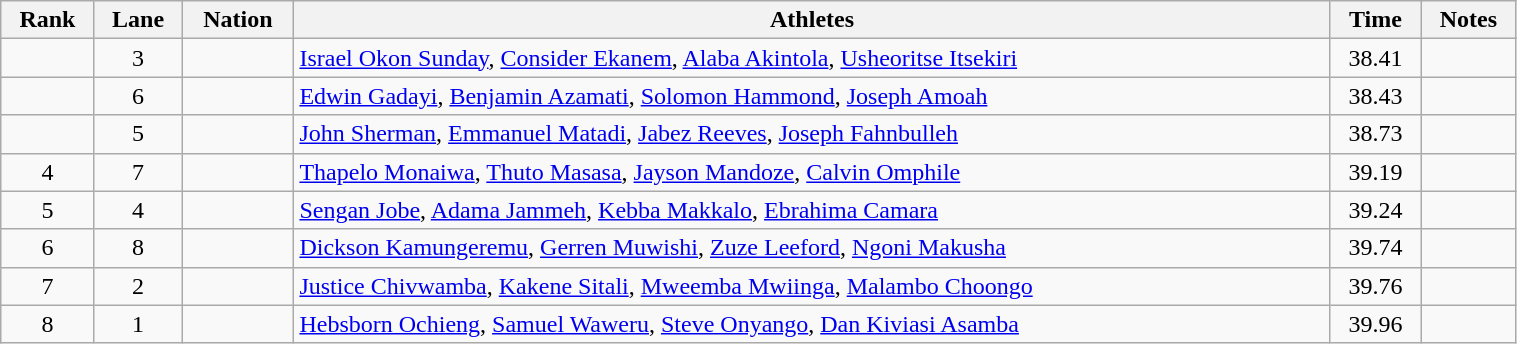<table class="wikitable sortable" width=80% style="text-align:center;">
<tr>
<th>Rank</th>
<th>Lane</th>
<th>Nation</th>
<th>Athletes</th>
<th>Time</th>
<th>Notes</th>
</tr>
<tr>
<td></td>
<td>3</td>
<td align=left></td>
<td align=left><a href='#'>Israel Okon Sunday</a>, <a href='#'>Consider Ekanem</a>, <a href='#'>Alaba Akintola</a>, <a href='#'>Usheoritse Itsekiri</a></td>
<td>38.41</td>
<td></td>
</tr>
<tr>
<td></td>
<td>6</td>
<td align=left></td>
<td align=left><a href='#'>Edwin Gadayi</a>, <a href='#'>Benjamin Azamati</a>, <a href='#'>Solomon Hammond</a>, <a href='#'>Joseph Amoah</a></td>
<td>38.43</td>
<td></td>
</tr>
<tr>
<td></td>
<td>5</td>
<td align=left></td>
<td align=left><a href='#'>John Sherman</a>, <a href='#'>Emmanuel Matadi</a>, <a href='#'>Jabez Reeves</a>, <a href='#'>Joseph Fahnbulleh</a></td>
<td>38.73</td>
<td></td>
</tr>
<tr>
<td>4</td>
<td>7</td>
<td align=left></td>
<td align=left><a href='#'>Thapelo Monaiwa</a>, <a href='#'>Thuto Masasa</a>, <a href='#'>Jayson Mandoze</a>, <a href='#'>Calvin Omphile</a></td>
<td>39.19</td>
<td></td>
</tr>
<tr>
<td>5</td>
<td>4</td>
<td align=left></td>
<td align=left><a href='#'>Sengan Jobe</a>, <a href='#'>Adama Jammeh</a>, <a href='#'>Kebba Makkalo</a>, <a href='#'>Ebrahima Camara</a></td>
<td>39.24</td>
<td></td>
</tr>
<tr>
<td>6</td>
<td>8</td>
<td align=left></td>
<td align=left><a href='#'>Dickson Kamungeremu</a>, <a href='#'>Gerren Muwishi</a>, <a href='#'>Zuze Leeford</a>, <a href='#'>Ngoni Makusha</a></td>
<td>39.74</td>
<td></td>
</tr>
<tr>
<td>7</td>
<td>2</td>
<td align=left></td>
<td align=left><a href='#'>Justice Chivwamba</a>, <a href='#'>Kakene Sitali</a>, <a href='#'>Mweemba Mwiinga</a>, <a href='#'>Malambo Choongo</a></td>
<td>39.76</td>
<td></td>
</tr>
<tr>
<td>8</td>
<td>1</td>
<td align=left></td>
<td align=left><a href='#'>Hebsborn Ochieng</a>, <a href='#'>Samuel Waweru</a>, <a href='#'>Steve Onyango</a>, <a href='#'>Dan Kiviasi Asamba</a></td>
<td>39.96</td>
<td></td>
</tr>
</table>
